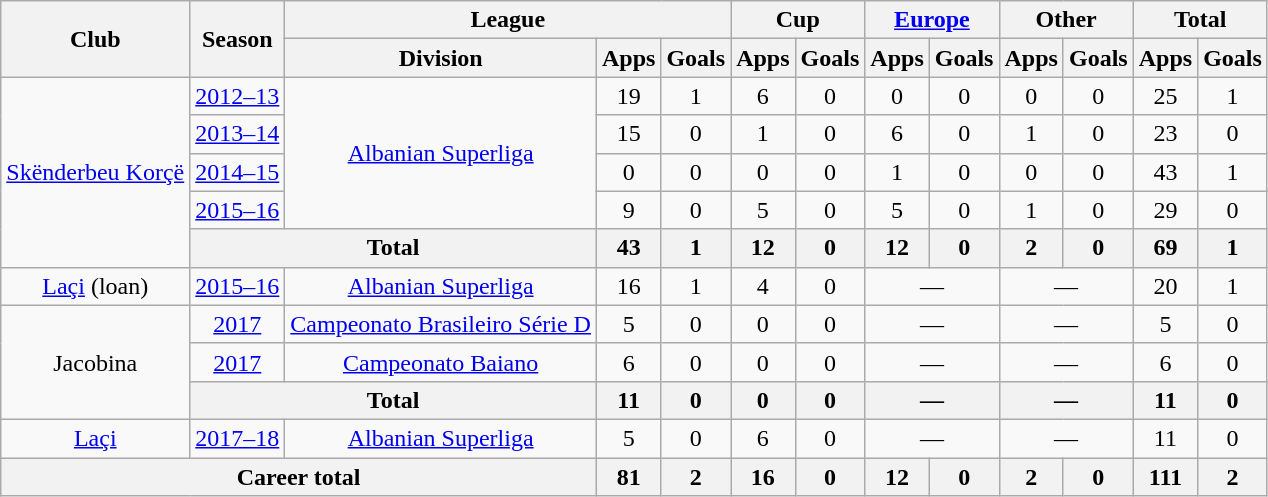<table class="wikitable" style="text-align:center">
<tr>
<th rowspan="2">Club</th>
<th rowspan="2">Season</th>
<th colspan="3">League</th>
<th colspan="2">Cup</th>
<th colspan="2"><a href='#'>Europe</a></th>
<th colspan="2">Other</th>
<th colspan="2">Total</th>
</tr>
<tr>
<th>Division</th>
<th>Apps</th>
<th>Goals</th>
<th>Apps</th>
<th>Goals</th>
<th>Apps</th>
<th>Goals</th>
<th>Apps</th>
<th>Goals</th>
<th>Apps</th>
<th>Goals</th>
</tr>
<tr>
<td rowspan="5"><a href='#'>Skënderbeu Korçë</a></td>
<td><a href='#'>2012–13</a></td>
<td rowspan="4"><a href='#'>Albanian Superliga</a></td>
<td>19</td>
<td>1</td>
<td>6</td>
<td>0</td>
<td>0</td>
<td>0</td>
<td>0</td>
<td>0</td>
<td>25</td>
<td>1</td>
</tr>
<tr>
<td><a href='#'>2013–14</a></td>
<td>15</td>
<td>0</td>
<td>1</td>
<td>0</td>
<td>6</td>
<td>0</td>
<td>1</td>
<td>0</td>
<td>23</td>
<td>0</td>
</tr>
<tr>
<td><a href='#'>2014–15</a></td>
<td>0</td>
<td>0</td>
<td>0</td>
<td>0</td>
<td>1</td>
<td>0</td>
<td>0</td>
<td>0</td>
<td>43</td>
<td>1</td>
</tr>
<tr>
<td><a href='#'>2015–16</a></td>
<td>9</td>
<td>0</td>
<td>5</td>
<td>0</td>
<td>5</td>
<td>0</td>
<td>1</td>
<td>0</td>
<td>29</td>
<td>0</td>
</tr>
<tr>
<th colspan="2">Total</th>
<th>43</th>
<th>1</th>
<th>12</th>
<th>0</th>
<th>12</th>
<th>0</th>
<th>2</th>
<th>0</th>
<th>69</th>
<th>1</th>
</tr>
<tr>
<td rowspan="1"><a href='#'>Laçi</a> (loan)</td>
<td><a href='#'>2015–16</a></td>
<td rowspan="1"><a href='#'>Albanian Superliga</a></td>
<td>16</td>
<td>1</td>
<td>4</td>
<td>0</td>
<td colspan="2">—</td>
<td colspan="2">—</td>
<td>20</td>
<td>1</td>
</tr>
<tr>
<td rowspan="3">Jacobina</td>
<td><a href='#'>2017</a></td>
<td rowspan="1"><a href='#'>Campeonato Brasileiro Série D</a></td>
<td>5</td>
<td>0</td>
<td>0</td>
<td>0</td>
<td colspan="2">—</td>
<td colspan="2">—</td>
<td>5</td>
<td>0</td>
</tr>
<tr>
<td><a href='#'>2017</a></td>
<td rowspan="1"><a href='#'>Campeonato Baiano</a></td>
<td>6</td>
<td>0</td>
<td>0</td>
<td>0</td>
<td colspan="2">—</td>
<td colspan="2">—</td>
<td>6</td>
<td>0</td>
</tr>
<tr>
<th colspan="2">Total</th>
<th>11</th>
<th>0</th>
<th>0</th>
<th>0</th>
<th colspan="2">—</th>
<th colspan="2">—</th>
<th>11</th>
<th>0</th>
</tr>
<tr>
<td rowspan="1"><a href='#'>Laçi</a></td>
<td><a href='#'>2017–18</a></td>
<td rowspan="1"><a href='#'>Albanian Superliga</a></td>
<td>5</td>
<td>0</td>
<td>6</td>
<td>0</td>
<td colspan="2">—</td>
<td colspan="2">—</td>
<td>11</td>
<td>0</td>
</tr>
<tr>
<th colspan="3">Career total</th>
<th>81</th>
<th>2</th>
<th>16</th>
<th>0</th>
<th>12</th>
<th>0</th>
<th>2</th>
<th>0</th>
<th>111</th>
<th>2</th>
</tr>
</table>
